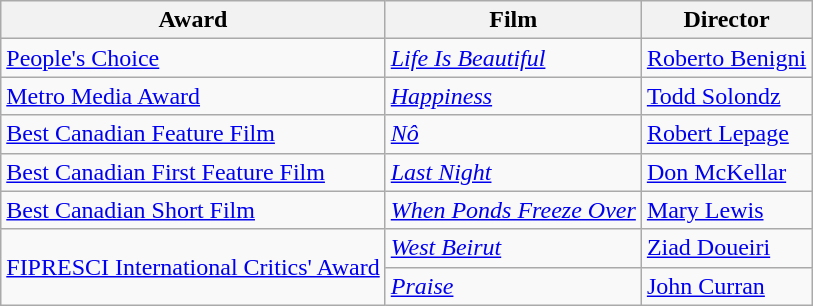<table class="wikitable">
<tr>
<th>Award</th>
<th>Film</th>
<th>Director</th>
</tr>
<tr>
<td><a href='#'>People's Choice</a></td>
<td><em><a href='#'>Life Is Beautiful</a></em></td>
<td><a href='#'>Roberto Benigni</a></td>
</tr>
<tr>
<td><a href='#'>Metro Media Award</a></td>
<td><em><a href='#'>Happiness</a></em></td>
<td><a href='#'>Todd Solondz</a></td>
</tr>
<tr>
<td><a href='#'>Best Canadian Feature Film</a></td>
<td><em><a href='#'>Nô</a></em></td>
<td><a href='#'>Robert Lepage</a></td>
</tr>
<tr>
<td><a href='#'>Best Canadian First Feature Film</a></td>
<td><em><a href='#'>Last Night</a></em></td>
<td><a href='#'>Don McKellar</a></td>
</tr>
<tr>
<td><a href='#'>Best Canadian Short Film</a></td>
<td><em><a href='#'>When Ponds Freeze Over</a></em></td>
<td><a href='#'>Mary Lewis</a></td>
</tr>
<tr>
<td rowspan=2><a href='#'>FIPRESCI International Critics' Award</a></td>
<td><em><a href='#'>West Beirut</a></em></td>
<td><a href='#'>Ziad Doueiri</a></td>
</tr>
<tr>
<td><em><a href='#'>Praise</a></em></td>
<td><a href='#'>John Curran</a></td>
</tr>
</table>
